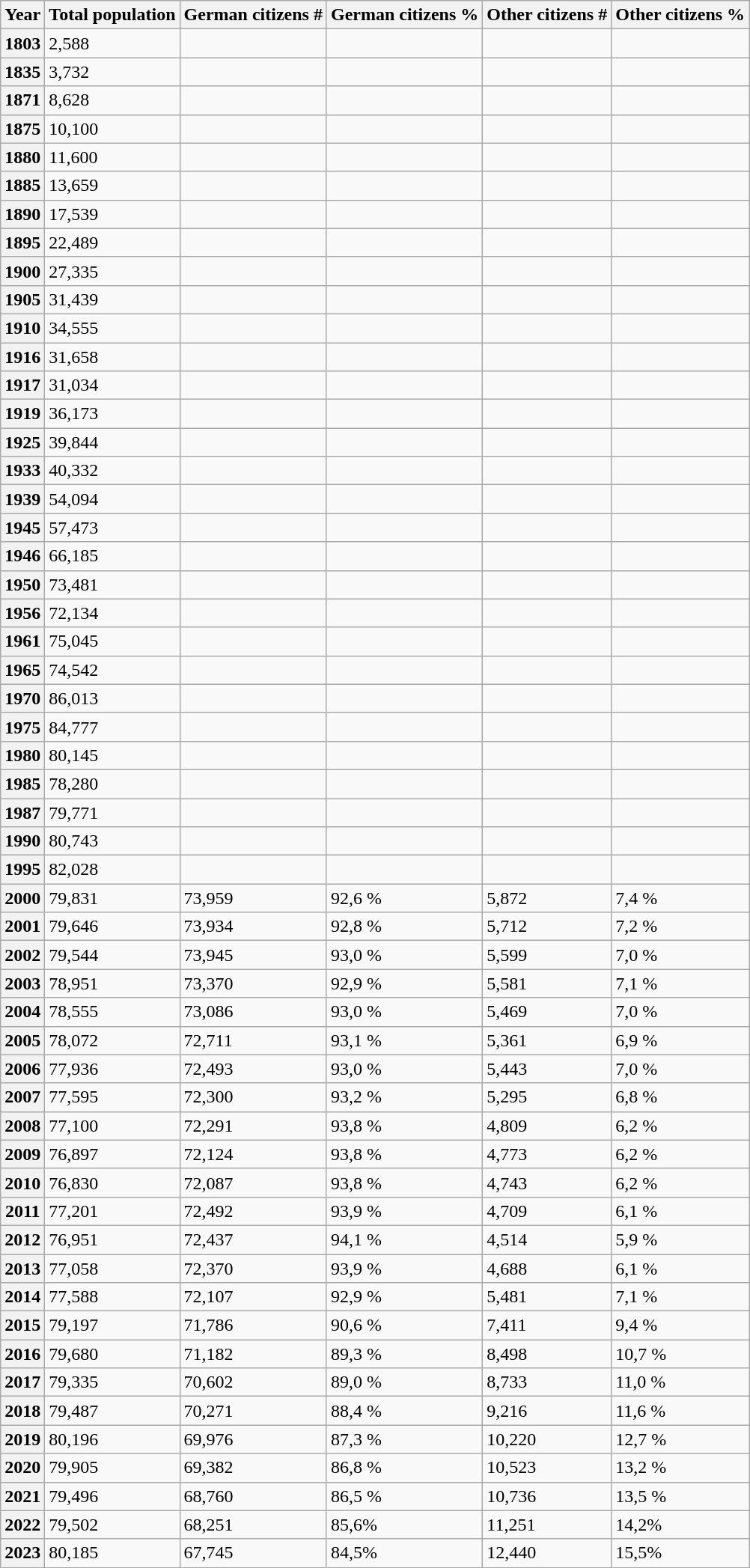<table class="wikitable sortable">
<tr>
<th colspan="1">Year</th>
<th colspan="1">Total population</th>
<th>German citizens #</th>
<th>German citizens %</th>
<th>Other citizens #</th>
<th>Other citizens %</th>
</tr>
<tr>
<th>1803</th>
<td>2,588</td>
<td></td>
<td></td>
<td></td>
<td></td>
</tr>
<tr>
<th>1835</th>
<td>3,732</td>
<td></td>
<td></td>
<td></td>
<td></td>
</tr>
<tr>
<th>1871</th>
<td>8,628</td>
<td></td>
<td></td>
<td></td>
<td></td>
</tr>
<tr>
<th>1875</th>
<td>10,100</td>
<td></td>
<td></td>
<td></td>
<td></td>
</tr>
<tr>
<th>1880</th>
<td>11,600</td>
<td></td>
<td></td>
<td></td>
<td></td>
</tr>
<tr>
<th>1885</th>
<td>13,659</td>
<td></td>
<td></td>
<td></td>
<td></td>
</tr>
<tr>
<th>1890</th>
<td>17,539</td>
<td></td>
<td></td>
<td></td>
<td></td>
</tr>
<tr>
<th>1895</th>
<td>22,489</td>
<td></td>
<td></td>
<td></td>
<td></td>
</tr>
<tr>
<th>1900</th>
<td>27,335</td>
<td></td>
<td></td>
<td></td>
<td></td>
</tr>
<tr>
<th>1905</th>
<td>31,439</td>
<td></td>
<td></td>
<td></td>
<td></td>
</tr>
<tr>
<th>1910</th>
<td>34,555</td>
<td></td>
<td></td>
<td></td>
<td></td>
</tr>
<tr>
<th>1916</th>
<td>31,658</td>
<td></td>
<td></td>
<td></td>
<td></td>
</tr>
<tr>
<th>1917</th>
<td>31,034</td>
<td></td>
<td></td>
<td></td>
<td></td>
</tr>
<tr>
<th>1919</th>
<td>36,173</td>
<td></td>
<td></td>
<td></td>
<td></td>
</tr>
<tr>
<th>1925</th>
<td>39,844</td>
<td></td>
<td></td>
<td></td>
<td></td>
</tr>
<tr>
<th>1933</th>
<td>40,332</td>
<td></td>
<td></td>
<td></td>
<td></td>
</tr>
<tr>
<th>1939</th>
<td>54,094</td>
<td></td>
<td></td>
<td></td>
<td></td>
</tr>
<tr>
<th>1945</th>
<td>57,473</td>
<td></td>
<td></td>
<td></td>
<td></td>
</tr>
<tr>
<th>1946</th>
<td>66,185</td>
<td></td>
<td></td>
<td></td>
<td></td>
</tr>
<tr>
<th>1950</th>
<td>73,481</td>
<td></td>
<td></td>
<td></td>
<td></td>
</tr>
<tr>
<th>1956</th>
<td>72,134</td>
<td></td>
<td></td>
<td></td>
<td></td>
</tr>
<tr>
<th>1961</th>
<td>75,045</td>
<td></td>
<td></td>
<td></td>
<td></td>
</tr>
<tr>
<th>1965</th>
<td>74,542</td>
<td></td>
<td></td>
<td></td>
<td></td>
</tr>
<tr>
<th>1970</th>
<td>86,013</td>
<td></td>
<td></td>
<td></td>
<td></td>
</tr>
<tr>
<th>1975</th>
<td>84,777</td>
<td></td>
<td></td>
<td></td>
<td></td>
</tr>
<tr>
<th>1980</th>
<td>80,145</td>
<td></td>
<td></td>
<td></td>
<td></td>
</tr>
<tr>
<th>1985</th>
<td>78,280</td>
<td></td>
<td></td>
<td></td>
<td></td>
</tr>
<tr>
<th>1987</th>
<td>79,771</td>
<td></td>
<td></td>
<td></td>
<td></td>
</tr>
<tr>
<th>1990</th>
<td>80,743</td>
<td></td>
<td></td>
<td></td>
<td></td>
</tr>
<tr>
<th>1995</th>
<td>82,028</td>
<td></td>
<td></td>
<td></td>
<td></td>
</tr>
<tr>
<th>2000</th>
<td>79,831</td>
<td colspan="1">73,959</td>
<td colspan="1">92,6 %</td>
<td colspan="1">5,872</td>
<td colspan="1">7,4 %</td>
</tr>
<tr>
<th>2001</th>
<td>79,646</td>
<td>73,934</td>
<td>92,8 %</td>
<td>5,712</td>
<td>7,2 %</td>
</tr>
<tr>
<th>2002</th>
<td>79,544</td>
<td>73,945</td>
<td>93,0 %</td>
<td>5,599</td>
<td>7,0 %</td>
</tr>
<tr>
<th>2003</th>
<td>78,951</td>
<td>73,370</td>
<td>92,9 %</td>
<td>5,581</td>
<td>7,1 %</td>
</tr>
<tr>
<th>2004</th>
<td>78,555</td>
<td>73,086</td>
<td>93,0 %</td>
<td>5,469</td>
<td>7,0 %</td>
</tr>
<tr>
<th>2005</th>
<td>78,072</td>
<td>72,711</td>
<td>93,1 %</td>
<td>5,361</td>
<td>6,9 %</td>
</tr>
<tr>
<th>2006</th>
<td>77,936</td>
<td>72,493</td>
<td>93,0 %</td>
<td>5,443</td>
<td>7,0 %</td>
</tr>
<tr>
<th>2007</th>
<td>77,595</td>
<td>72,300</td>
<td>93,2 %</td>
<td>5,295</td>
<td>6,8 %</td>
</tr>
<tr>
<th>2008</th>
<td>77,100</td>
<td>72,291</td>
<td>93,8 %</td>
<td>4,809</td>
<td>6,2 %</td>
</tr>
<tr>
<th>2009</th>
<td>76,897</td>
<td>72,124</td>
<td>93,8 %</td>
<td>4,773</td>
<td>6,2 %</td>
</tr>
<tr>
<th>2010</th>
<td>76,830</td>
<td>72,087</td>
<td>93,8 %</td>
<td>4,743</td>
<td>6,2 %</td>
</tr>
<tr>
<th>2011</th>
<td>77,201</td>
<td>72,492</td>
<td>93,9 %</td>
<td>4,709</td>
<td>6,1 %</td>
</tr>
<tr>
<th>2012</th>
<td>76,951</td>
<td>72,437</td>
<td>94,1 %</td>
<td>4,514</td>
<td>5,9 %</td>
</tr>
<tr>
<th>2013</th>
<td>77,058</td>
<td>72,370</td>
<td>93,9 %</td>
<td>4,688</td>
<td>6,1 %</td>
</tr>
<tr>
<th>2014</th>
<td>77,588</td>
<td>72,107</td>
<td>92,9 %</td>
<td>5,481</td>
<td>7,1 %</td>
</tr>
<tr>
<th>2015</th>
<td>79,197</td>
<td>71,786</td>
<td>90,6 %</td>
<td>7,411</td>
<td>9,4 %</td>
</tr>
<tr>
<th>2016</th>
<td>79,680</td>
<td>71,182</td>
<td>89,3 %</td>
<td>8,498</td>
<td>10,7 %</td>
</tr>
<tr>
<th>2017</th>
<td>79,335</td>
<td>70,602</td>
<td>89,0 %</td>
<td>8,733</td>
<td>11,0 %</td>
</tr>
<tr>
<th>2018</th>
<td>79,487</td>
<td>70,271</td>
<td>88,4 %</td>
<td>9,216</td>
<td>11,6 %</td>
</tr>
<tr>
<th>2019</th>
<td>80,196</td>
<td>69,976</td>
<td>87,3 %</td>
<td>10,220</td>
<td>12,7 %</td>
</tr>
<tr>
<th>2020</th>
<td>79,905</td>
<td>69,382</td>
<td>86,8 %</td>
<td>10,523</td>
<td>13,2 %</td>
</tr>
<tr>
<th>2021</th>
<td>79,496</td>
<td>68,760</td>
<td>86,5 %</td>
<td>10,736</td>
<td>13,5 %</td>
</tr>
<tr>
<th>2022</th>
<td>79,502</td>
<td>68,251</td>
<td>85,6%</td>
<td>11,251</td>
<td>14,2%</td>
</tr>
<tr>
<th>2023</th>
<td>80,185</td>
<td>67,745</td>
<td>84,5%</td>
<td>12,440</td>
<td>15,5%</td>
</tr>
</table>
